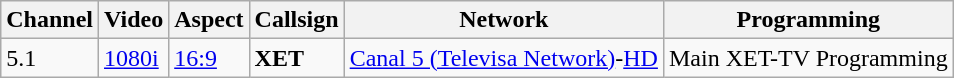<table class="wikitable sortable">
<tr>
<th>Channel</th>
<th>Video</th>
<th>Aspect</th>
<th>Callsign</th>
<th>Network</th>
<th>Programming</th>
</tr>
<tr>
<td>5.1</td>
<td><a href='#'>1080i</a></td>
<td><a href='#'>16:9</a></td>
<td><strong>XET</strong></td>
<td><a href='#'>Canal 5 (Televisa Network)</a>-<a href='#'>HD</a></td>
<td>Main XET-TV Programming</td>
</tr>
</table>
